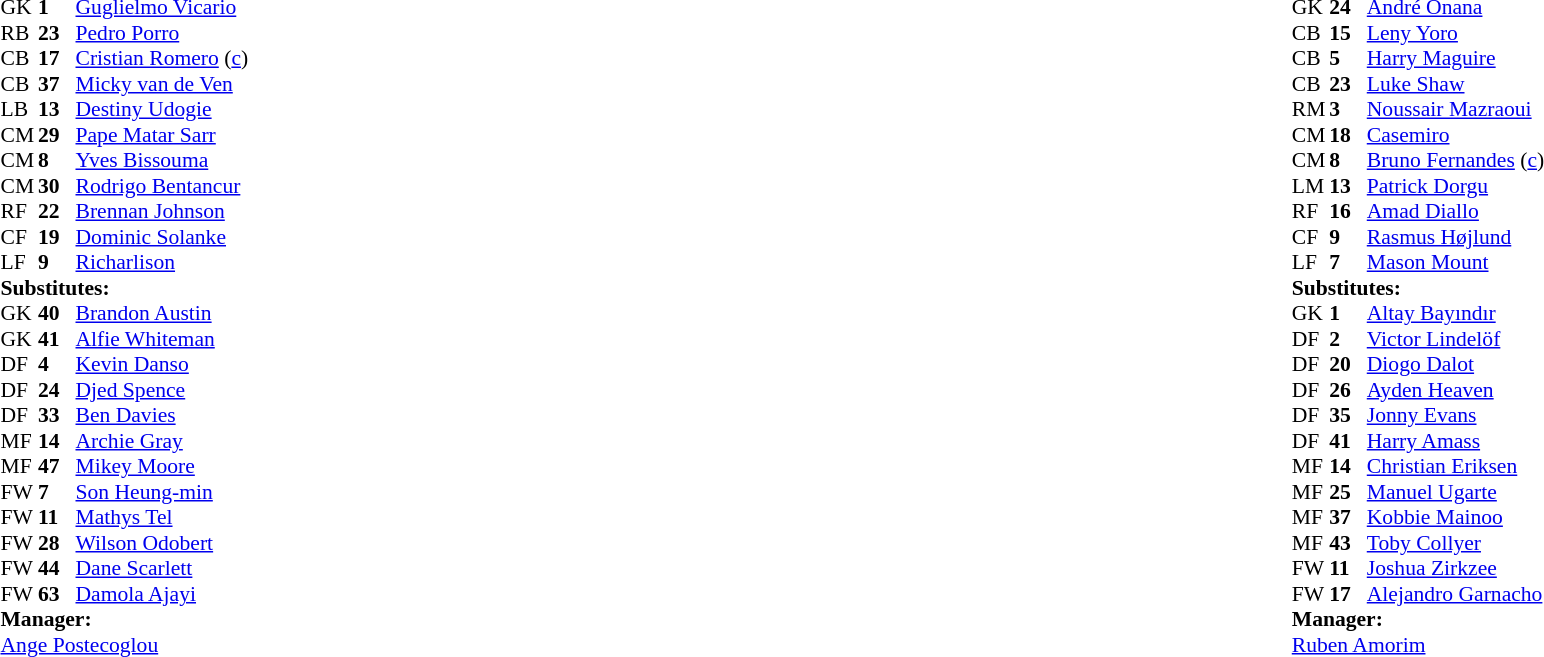<table width="100%">
<tr>
<td valign="top" width="40%"><br><table style="font-size:90%" cellspacing="0" cellpadding="0">
<tr>
<th width=25></th>
<th width=25></th>
</tr>
<tr>
<td>GK</td>
<td><strong>1</strong></td>
<td> <a href='#'>Guglielmo Vicario</a></td>
</tr>
<tr>
<td>RB</td>
<td><strong>23</strong></td>
<td> <a href='#'>Pedro Porro</a></td>
</tr>
<tr>
<td>CB</td>
<td><strong>17</strong></td>
<td> <a href='#'>Cristian Romero</a> (<a href='#'>c</a>)</td>
</tr>
<tr>
<td>CB</td>
<td><strong>37</strong></td>
<td> <a href='#'>Micky van de Ven</a></td>
<td></td>
</tr>
<tr>
<td>LB</td>
<td><strong>13</strong></td>
<td> <a href='#'>Destiny Udogie</a></td>
<td></td>
<td></td>
</tr>
<tr>
<td>CM</td>
<td><strong>29</strong></td>
<td> <a href='#'>Pape Matar Sarr</a></td>
<td></td>
<td></td>
</tr>
<tr>
<td>CM</td>
<td><strong>8</strong></td>
<td> <a href='#'>Yves Bissouma</a></td>
<td></td>
</tr>
<tr>
<td>CM</td>
<td><strong>30</strong></td>
<td> <a href='#'>Rodrigo Bentancur</a></td>
</tr>
<tr>
<td>RF</td>
<td><strong>22</strong></td>
<td> <a href='#'>Brennan Johnson</a></td>
<td></td>
<td></td>
</tr>
<tr>
<td>CF</td>
<td><strong>19</strong></td>
<td> <a href='#'>Dominic Solanke</a></td>
</tr>
<tr>
<td>LF</td>
<td><strong>9</strong></td>
<td> <a href='#'>Richarlison</a></td>
<td></td>
<td></td>
</tr>
<tr>
<td colspan=3><strong>Substitutes:</strong></td>
</tr>
<tr>
<td>GK</td>
<td><strong>40</strong></td>
<td> <a href='#'>Brandon Austin</a></td>
</tr>
<tr>
<td>GK</td>
<td><strong>41</strong></td>
<td> <a href='#'>Alfie Whiteman</a></td>
</tr>
<tr>
<td>DF</td>
<td><strong>4</strong></td>
<td> <a href='#'>Kevin Danso</a></td>
<td></td>
<td></td>
</tr>
<tr>
<td>DF</td>
<td><strong>24</strong></td>
<td> <a href='#'>Djed Spence</a></td>
<td></td>
<td></td>
</tr>
<tr>
<td>DF</td>
<td><strong>33</strong></td>
<td> <a href='#'>Ben Davies</a></td>
</tr>
<tr>
<td>MF</td>
<td><strong>14</strong></td>
<td> <a href='#'>Archie Gray</a></td>
<td></td>
<td></td>
</tr>
<tr>
<td>MF</td>
<td><strong>47</strong></td>
<td> <a href='#'>Mikey Moore</a></td>
</tr>
<tr>
<td>FW</td>
<td><strong>7</strong></td>
<td> <a href='#'>Son Heung-min</a></td>
<td></td>
<td></td>
</tr>
<tr>
<td>FW</td>
<td><strong>11</strong></td>
<td> <a href='#'>Mathys Tel</a></td>
</tr>
<tr>
<td>FW</td>
<td><strong>28</strong></td>
<td> <a href='#'>Wilson Odobert</a></td>
</tr>
<tr>
<td>FW</td>
<td><strong>44</strong></td>
<td> <a href='#'>Dane Scarlett</a></td>
</tr>
<tr>
<td>FW</td>
<td><strong>63</strong></td>
<td> <a href='#'>Damola Ajayi</a></td>
</tr>
<tr>
<td colspan=3><strong>Manager:</strong></td>
</tr>
<tr>
<td colspan=3> <a href='#'>Ange Postecoglou</a></td>
</tr>
</table>
</td>
<td valign="top"></td>
<td valign="top" width="50%"><br><table style="font-size:90%; margin:auto" cellspacing="0" cellpadding="0">
<tr>
<th width=25></th>
<th width=25></th>
</tr>
<tr>
<td>GK</td>
<td><strong>24</strong></td>
<td> <a href='#'>André Onana</a></td>
</tr>
<tr>
<td>CB</td>
<td><strong>15</strong></td>
<td> <a href='#'>Leny Yoro</a></td>
</tr>
<tr>
<td>CB</td>
<td><strong>5</strong></td>
<td> <a href='#'>Harry Maguire</a></td>
<td></td>
</tr>
<tr>
<td>CB</td>
<td><strong>23</strong></td>
<td> <a href='#'>Luke Shaw</a></td>
</tr>
<tr>
<td>RM</td>
<td><strong>3</strong></td>
<td> <a href='#'>Noussair Mazraoui</a></td>
<td></td>
<td></td>
</tr>
<tr>
<td>CM</td>
<td><strong>18</strong></td>
<td> <a href='#'>Casemiro</a></td>
</tr>
<tr>
<td>CM</td>
<td><strong>8</strong></td>
<td> <a href='#'>Bruno Fernandes</a> (<a href='#'>c</a>)</td>
</tr>
<tr>
<td>LM</td>
<td><strong>13</strong></td>
<td> <a href='#'>Patrick Dorgu</a></td>
<td></td>
<td></td>
</tr>
<tr>
<td>RF</td>
<td><strong>16</strong></td>
<td> <a href='#'>Amad Diallo</a></td>
<td></td>
</tr>
<tr>
<td>CF</td>
<td><strong>9</strong></td>
<td> <a href='#'>Rasmus Højlund</a></td>
<td></td>
<td></td>
</tr>
<tr>
<td>LF</td>
<td><strong>7</strong></td>
<td> <a href='#'>Mason Mount</a></td>
<td></td>
<td></td>
</tr>
<tr>
<td colspan=3><strong>Substitutes:</strong></td>
</tr>
<tr>
<td>GK</td>
<td><strong>1</strong></td>
<td> <a href='#'>Altay Bayındır</a></td>
</tr>
<tr>
<td>DF</td>
<td><strong>2</strong></td>
<td> <a href='#'>Victor Lindelöf</a></td>
</tr>
<tr>
<td>DF</td>
<td><strong>20</strong></td>
<td> <a href='#'>Diogo Dalot</a></td>
<td></td>
<td></td>
</tr>
<tr>
<td>DF</td>
<td><strong>26</strong></td>
<td> <a href='#'>Ayden Heaven</a></td>
</tr>
<tr>
<td>DF</td>
<td><strong>35</strong></td>
<td> <a href='#'>Jonny Evans</a></td>
<td></td>
</tr>
<tr>
<td>DF</td>
<td><strong>41</strong></td>
<td> <a href='#'>Harry Amass</a></td>
</tr>
<tr>
<td>MF</td>
<td><strong>14</strong></td>
<td> <a href='#'>Christian Eriksen</a></td>
</tr>
<tr>
<td>MF</td>
<td><strong>25</strong></td>
<td> <a href='#'>Manuel Ugarte</a></td>
</tr>
<tr>
<td>MF</td>
<td><strong>37</strong></td>
<td> <a href='#'>Kobbie Mainoo</a></td>
<td></td>
<td></td>
</tr>
<tr>
<td>MF</td>
<td><strong>43</strong></td>
<td> <a href='#'>Toby Collyer</a></td>
</tr>
<tr>
<td>FW</td>
<td><strong>11</strong></td>
<td> <a href='#'>Joshua Zirkzee</a></td>
<td></td>
<td></td>
</tr>
<tr>
<td>FW</td>
<td><strong>17</strong></td>
<td> <a href='#'>Alejandro Garnacho</a></td>
<td></td>
<td></td>
</tr>
<tr>
<td colspan=3><strong>Manager:</strong></td>
</tr>
<tr>
<td colspan=3> <a href='#'>Ruben Amorim</a></td>
</tr>
</table>
</td>
</tr>
</table>
